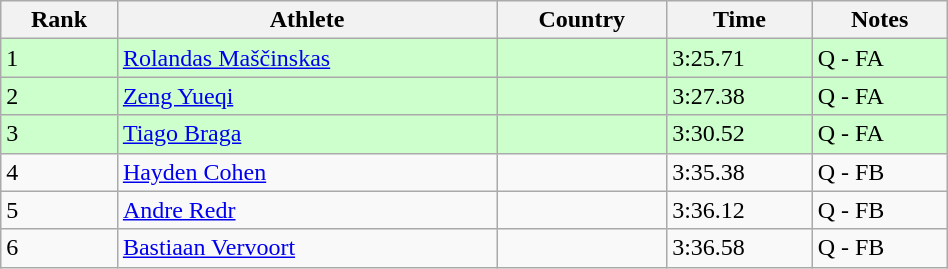<table class="wikitable" width=50%>
<tr>
<th>Rank</th>
<th>Athlete</th>
<th>Country</th>
<th>Time</th>
<th>Notes</th>
</tr>
<tr bgcolor=ccffcc>
<td>1</td>
<td><a href='#'>Rolandas Maščinskas</a></td>
<td></td>
<td>3:25.71</td>
<td>Q - FA</td>
</tr>
<tr bgcolor=ccffcc>
<td>2</td>
<td><a href='#'>Zeng Yueqi</a></td>
<td></td>
<td>3:27.38</td>
<td>Q - FA</td>
</tr>
<tr bgcolor=ccffcc>
<td>3</td>
<td><a href='#'>Tiago Braga</a></td>
<td></td>
<td>3:30.52</td>
<td>Q - FA</td>
</tr>
<tr>
<td>4</td>
<td><a href='#'>Hayden Cohen</a></td>
<td></td>
<td>3:35.38</td>
<td>Q - FB</td>
</tr>
<tr>
<td>5</td>
<td><a href='#'>Andre Redr</a></td>
<td></td>
<td>3:36.12</td>
<td>Q - FB</td>
</tr>
<tr>
<td>6</td>
<td><a href='#'>Bastiaan Vervoort</a></td>
<td></td>
<td>3:36.58</td>
<td>Q - FB</td>
</tr>
</table>
